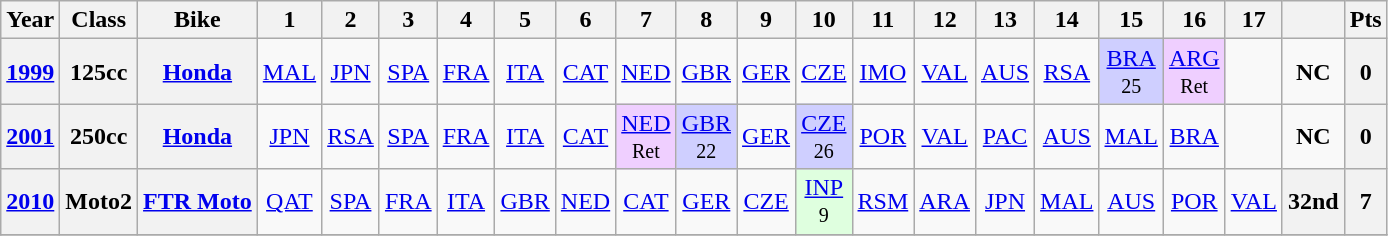<table class="wikitable" style="text-align:center">
<tr>
<th>Year</th>
<th>Class</th>
<th>Bike</th>
<th>1</th>
<th>2</th>
<th>3</th>
<th>4</th>
<th>5</th>
<th>6</th>
<th>7</th>
<th>8</th>
<th>9</th>
<th>10</th>
<th>11</th>
<th>12</th>
<th>13</th>
<th>14</th>
<th>15</th>
<th>16</th>
<th>17</th>
<th></th>
<th>Pts</th>
</tr>
<tr>
<th align="left"><a href='#'>1999</a></th>
<th align="left">125cc</th>
<th align="left"><a href='#'>Honda</a></th>
<td><a href='#'>MAL</a></td>
<td><a href='#'>JPN</a></td>
<td><a href='#'>SPA</a></td>
<td><a href='#'>FRA</a></td>
<td><a href='#'>ITA</a></td>
<td><a href='#'>CAT</a></td>
<td><a href='#'>NED</a></td>
<td><a href='#'>GBR</a></td>
<td><a href='#'>GER</a></td>
<td><a href='#'>CZE</a></td>
<td><a href='#'>IMO</a></td>
<td><a href='#'>VAL</a></td>
<td><a href='#'>AUS</a></td>
<td><a href='#'>RSA</a></td>
<td style="background:#cfcfff;"><a href='#'>BRA</a><br><small>25</small></td>
<td style="background:#EFCFFF;"><a href='#'>ARG</a><br><small>Ret</small></td>
<td></td>
<td><strong>NC</strong></td>
<th>0</th>
</tr>
<tr>
<th align="left"><a href='#'>2001</a></th>
<th align="left">250cc</th>
<th align="left"><a href='#'>Honda</a></th>
<td><a href='#'>JPN</a></td>
<td><a href='#'>RSA</a></td>
<td><a href='#'>SPA</a></td>
<td><a href='#'>FRA</a></td>
<td><a href='#'>ITA</a></td>
<td><a href='#'>CAT</a></td>
<td style="background:#EFCFFF;"><a href='#'>NED</a> <br><small>Ret</small></td>
<td style="background:#CFCFFF;"><a href='#'>GBR</a> <br><small>22</small></td>
<td><a href='#'>GER</a></td>
<td style="background:#CFCFFF;"><a href='#'>CZE</a> <br><small>26</small></td>
<td><a href='#'>POR</a></td>
<td><a href='#'>VAL</a></td>
<td><a href='#'>PAC</a></td>
<td><a href='#'>AUS</a></td>
<td><a href='#'>MAL</a></td>
<td><a href='#'>BRA</a></td>
<td></td>
<td><strong>NC</strong></td>
<th>0</th>
</tr>
<tr>
<th><a href='#'>2010</a></th>
<th>Moto2</th>
<th><a href='#'>FTR Moto</a></th>
<td><a href='#'>QAT</a></td>
<td><a href='#'>SPA</a></td>
<td><a href='#'>FRA</a></td>
<td><a href='#'>ITA</a></td>
<td><a href='#'>GBR</a></td>
<td><a href='#'>NED</a></td>
<td><a href='#'>CAT</a></td>
<td><a href='#'>GER</a></td>
<td><a href='#'>CZE</a></td>
<td style="background:#dfffdf;"><a href='#'>INP</a><br><small>9</small></td>
<td><a href='#'>RSM</a></td>
<td><a href='#'>ARA</a></td>
<td><a href='#'>JPN</a></td>
<td><a href='#'>MAL</a></td>
<td><a href='#'>AUS</a></td>
<td><a href='#'>POR</a></td>
<td><a href='#'>VAL</a></td>
<th>32nd</th>
<th>7</th>
</tr>
<tr>
</tr>
</table>
